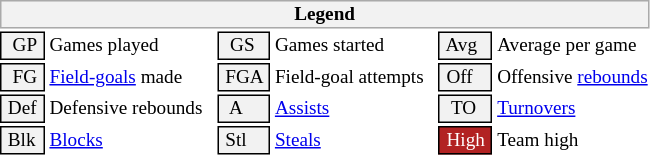<table class="toccolours" style="font-size: 80%; white-space: nowrap;">
<tr>
<th colspan="6" style="background-color: #F2F2F2; border: 1px solid #AAAAAA;">Legend</th>
</tr>
<tr>
<td style="background-color: #F2F2F2; border: 1px solid black;">  GP </td>
<td>Games played</td>
<td style="background-color: #F2F2F2; border: 1px solid black">  GS </td>
<td>Games started</td>
<td style="background-color: #F2F2F2; border: 1px solid black"> Avg </td>
<td>Average per game</td>
</tr>
<tr>
<td style="background-color: #F2F2F2; border: 1px solid black">  FG </td>
<td style="padding-right: 8px"><a href='#'>Field-goals</a> made</td>
<td style="background-color: #F2F2F2; border: 1px solid black"> FGA </td>
<td style="padding-right: 8px">Field-goal attempts</td>
<td style="background-color: #F2F2F2; border: 1px solid black;"> Off </td>
<td>Offensive <a href='#'>rebounds</a></td>
</tr>
<tr>
<td style="background-color: #F2F2F2; border: 1px solid black;"> Def </td>
<td style="padding-right: 8px">Defensive rebounds</td>
<td style="background-color: #F2F2F2; border: 1px solid black">  A </td>
<td style="padding-right: 8px"><a href='#'>Assists</a></td>
<td style="background-color: #F2F2F2; border: 1px solid black">  TO</td>
<td><a href='#'>Turnovers</a></td>
</tr>
<tr>
<td style="background-color: #F2F2F2; border: 1px solid black;"> Blk </td>
<td><a href='#'>Blocks</a></td>
<td style="background-color: #F2F2F2; border: 1px solid black"> Stl </td>
<td><a href='#'>Steals</a></td>
<td style="background:#B22222; color:#ffffff; border: 1px solid black"> High </td>
<td>Team high</td>
</tr>
<tr>
</tr>
</table>
